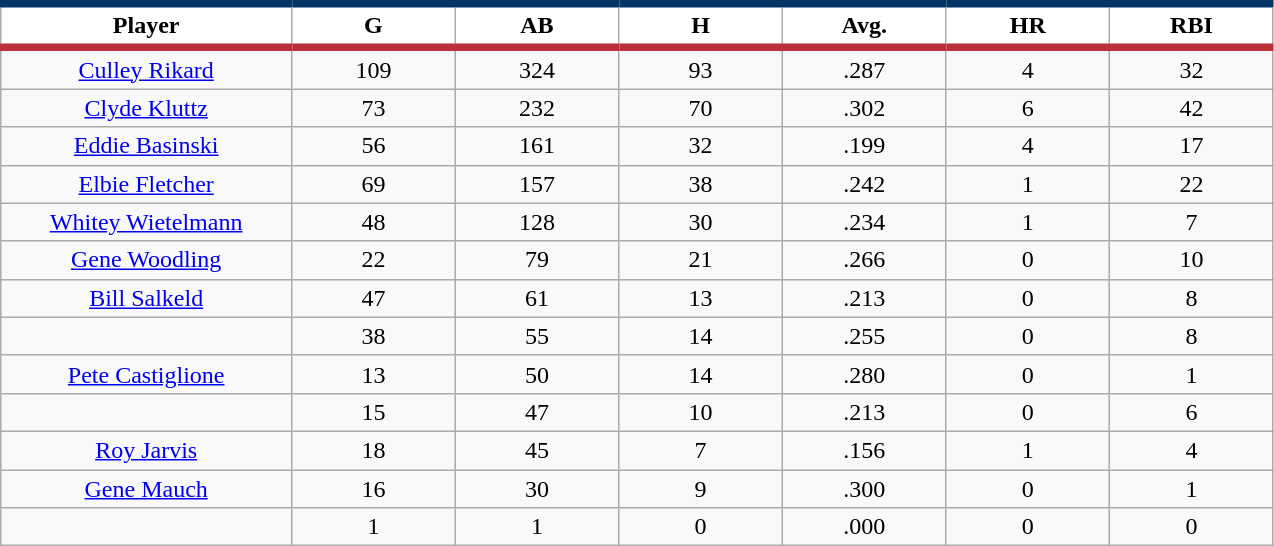<table class="wikitable sortable">
<tr>
<th style="background:#FFFFFF; border-top:#023465 5px solid; border-bottom:#ba313c 5px solid;" width="16%">Player</th>
<th style="background:#FFFFFF; border-top:#023465 5px solid; border-bottom:#ba313c 5px solid;" width="9%">G</th>
<th style="background:#FFFFFF; border-top:#023465 5px solid; border-bottom:#ba313c 5px solid;" width="9%">AB</th>
<th style="background:#FFFFFF; border-top:#023465 5px solid; border-bottom:#ba313c 5px solid;" width="9%">H</th>
<th style="background:#FFFFFF; border-top:#023465 5px solid; border-bottom:#ba313c 5px solid;" width="9%">Avg.</th>
<th style="background:#FFFFFF; border-top:#023465 5px solid; border-bottom:#ba313c 5px solid;" width="9%">HR</th>
<th style="background:#FFFFFF; border-top:#023465 5px solid; border-bottom:#ba313c 5px solid;" width="9%">RBI</th>
</tr>
<tr align="center">
<td><a href='#'>Culley Rikard</a></td>
<td>109</td>
<td>324</td>
<td>93</td>
<td>.287</td>
<td>4</td>
<td>32</td>
</tr>
<tr align="center">
<td><a href='#'>Clyde Kluttz</a></td>
<td>73</td>
<td>232</td>
<td>70</td>
<td>.302</td>
<td>6</td>
<td>42</td>
</tr>
<tr align="center">
<td><a href='#'>Eddie Basinski</a></td>
<td>56</td>
<td>161</td>
<td>32</td>
<td>.199</td>
<td>4</td>
<td>17</td>
</tr>
<tr align="center">
<td><a href='#'>Elbie Fletcher</a></td>
<td>69</td>
<td>157</td>
<td>38</td>
<td>.242</td>
<td>1</td>
<td>22</td>
</tr>
<tr align="center">
<td><a href='#'>Whitey Wietelmann</a></td>
<td>48</td>
<td>128</td>
<td>30</td>
<td>.234</td>
<td>1</td>
<td>7</td>
</tr>
<tr align="center">
<td><a href='#'>Gene Woodling</a></td>
<td>22</td>
<td>79</td>
<td>21</td>
<td>.266</td>
<td>0</td>
<td>10</td>
</tr>
<tr align="center">
<td><a href='#'>Bill Salkeld</a></td>
<td>47</td>
<td>61</td>
<td>13</td>
<td>.213</td>
<td>0</td>
<td>8</td>
</tr>
<tr align="center">
<td></td>
<td>38</td>
<td>55</td>
<td>14</td>
<td>.255</td>
<td>0</td>
<td>8</td>
</tr>
<tr align="center">
<td><a href='#'>Pete Castiglione</a></td>
<td>13</td>
<td>50</td>
<td>14</td>
<td>.280</td>
<td>0</td>
<td>1</td>
</tr>
<tr align="center">
<td></td>
<td>15</td>
<td>47</td>
<td>10</td>
<td>.213</td>
<td>0</td>
<td>6</td>
</tr>
<tr align="center">
<td><a href='#'>Roy Jarvis</a></td>
<td>18</td>
<td>45</td>
<td>7</td>
<td>.156</td>
<td>1</td>
<td>4</td>
</tr>
<tr align="center">
<td><a href='#'>Gene Mauch</a></td>
<td>16</td>
<td>30</td>
<td>9</td>
<td>.300</td>
<td>0</td>
<td>1</td>
</tr>
<tr align="center">
<td></td>
<td>1</td>
<td>1</td>
<td>0</td>
<td>.000</td>
<td>0</td>
<td>0</td>
</tr>
</table>
